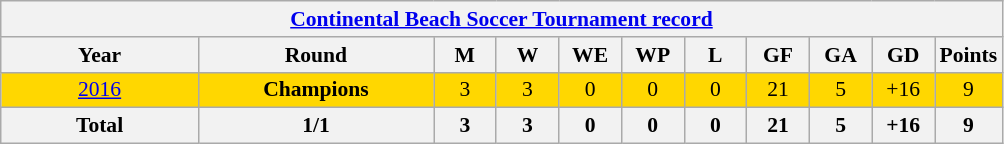<table class="wikitable" style="text-align: center;font-size:90%;">
<tr>
<th colspan=11><a href='#'>Continental Beach Soccer Tournament record</a></th>
</tr>
<tr>
<th width=125>Year</th>
<th width=150>Round</th>
<th width=35>M</th>
<th width=35>W</th>
<th width=35>WE</th>
<th width=35>WP</th>
<th width=35>L</th>
<th width=35>GF</th>
<th width=35>GA</th>
<th width=35>GD</th>
<th width=35>Points</th>
</tr>
<tr bgcolor=gold>
<td> <a href='#'>2016</a></td>
<td><strong>Champions</strong></td>
<td>3</td>
<td>3</td>
<td>0</td>
<td>0</td>
<td>0</td>
<td>21</td>
<td>5</td>
<td>+16</td>
<td>9</td>
</tr>
<tr>
<th>Total</th>
<th>1/1</th>
<th>3</th>
<th>3</th>
<th>0</th>
<th>0</th>
<th>0</th>
<th>21</th>
<th>5</th>
<th>+16</th>
<th>9</th>
</tr>
</table>
